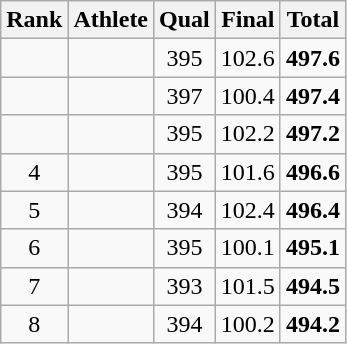<table class="wikitable sortable" style="text-align: center">
<tr>
<th>Rank</th>
<th>Athlete</th>
<th>Qual</th>
<th>Final</th>
<th>Total</th>
</tr>
<tr>
<td></td>
<td align=left></td>
<td>395</td>
<td>102.6</td>
<td><strong>497.6</strong></td>
</tr>
<tr>
<td></td>
<td align=left></td>
<td>397</td>
<td>100.4</td>
<td><strong>497.4</strong></td>
</tr>
<tr>
<td></td>
<td align=left></td>
<td>395</td>
<td>102.2</td>
<td><strong>497.2</strong></td>
</tr>
<tr>
<td>4</td>
<td align=left></td>
<td>395</td>
<td>101.6</td>
<td><strong>496.6</strong></td>
</tr>
<tr>
<td>5</td>
<td align=left></td>
<td>394</td>
<td>102.4</td>
<td><strong>496.4</strong></td>
</tr>
<tr>
<td>6</td>
<td align=left></td>
<td>395</td>
<td>100.1</td>
<td><strong>495.1</strong></td>
</tr>
<tr>
<td>7</td>
<td align=left></td>
<td>393</td>
<td>101.5</td>
<td><strong>494.5</strong></td>
</tr>
<tr>
<td>8</td>
<td align=left></td>
<td>394</td>
<td>100.2</td>
<td><strong>494.2</strong></td>
</tr>
</table>
